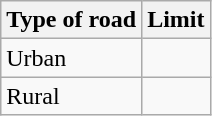<table class="wikitable">
<tr>
<th>Type of road</th>
<th>Limit</th>
</tr>
<tr>
<td>Urban</td>
<td></td>
</tr>
<tr>
<td>Rural</td>
<td></td>
</tr>
</table>
